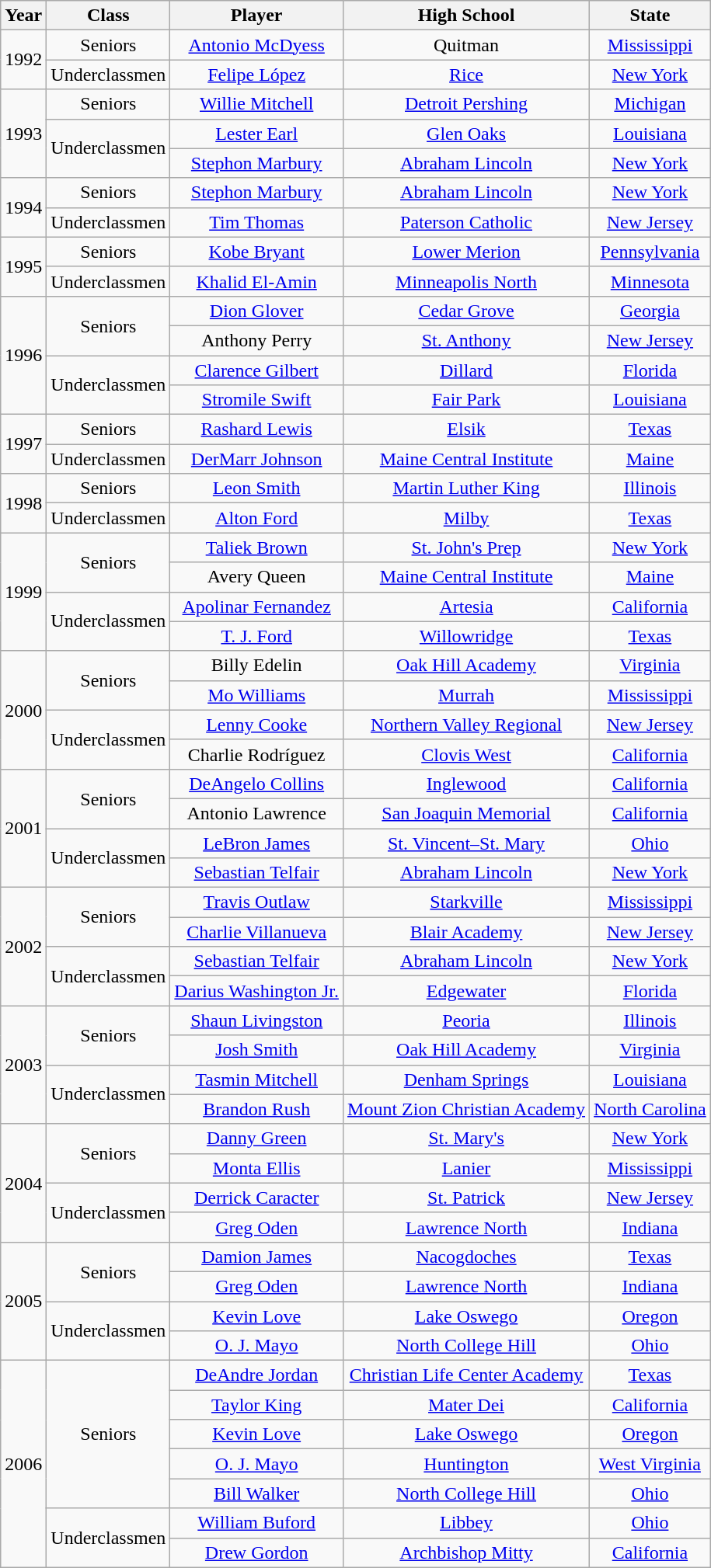<table class="wikitable sortable" style="text-align:center;">
<tr>
<th>Year</th>
<th>Class</th>
<th>Player</th>
<th>High School</th>
<th>State</th>
</tr>
<tr>
<td rowspan=2>1992</td>
<td>Seniors</td>
<td><a href='#'>Antonio McDyess</a></td>
<td>Quitman</td>
<td><a href='#'>Mississippi</a></td>
</tr>
<tr>
<td>Underclassmen</td>
<td><a href='#'>Felipe López</a></td>
<td><a href='#'>Rice</a></td>
<td><a href='#'>New York</a></td>
</tr>
<tr>
<td rowspan=3>1993</td>
<td>Seniors</td>
<td><a href='#'>Willie Mitchell</a></td>
<td><a href='#'>Detroit Pershing</a></td>
<td><a href='#'>Michigan</a></td>
</tr>
<tr>
<td rowspan=2>Underclassmen</td>
<td><a href='#'>Lester Earl</a></td>
<td><a href='#'>Glen Oaks</a></td>
<td><a href='#'>Louisiana</a></td>
</tr>
<tr>
<td><a href='#'>Stephon Marbury</a></td>
<td><a href='#'>Abraham Lincoln</a></td>
<td><a href='#'>New York</a></td>
</tr>
<tr>
<td rowspan=2>1994</td>
<td>Seniors</td>
<td><a href='#'>Stephon Marbury</a></td>
<td><a href='#'>Abraham Lincoln</a></td>
<td><a href='#'>New York</a></td>
</tr>
<tr>
<td>Underclassmen</td>
<td><a href='#'>Tim Thomas</a></td>
<td><a href='#'>Paterson Catholic</a></td>
<td><a href='#'>New Jersey</a></td>
</tr>
<tr>
<td rowspan=2>1995</td>
<td>Seniors</td>
<td><a href='#'>Kobe Bryant</a></td>
<td><a href='#'>Lower Merion</a></td>
<td><a href='#'>Pennsylvania</a></td>
</tr>
<tr>
<td>Underclassmen</td>
<td><a href='#'>Khalid El-Amin</a></td>
<td><a href='#'>Minneapolis North</a></td>
<td><a href='#'>Minnesota</a></td>
</tr>
<tr>
<td rowspan=4>1996</td>
<td rowspan=2>Seniors</td>
<td><a href='#'>Dion Glover</a></td>
<td><a href='#'>Cedar Grove</a></td>
<td><a href='#'>Georgia</a></td>
</tr>
<tr>
<td>Anthony Perry</td>
<td><a href='#'>St. Anthony</a></td>
<td><a href='#'>New Jersey</a></td>
</tr>
<tr>
<td rowspan=2>Underclassmen</td>
<td><a href='#'>Clarence Gilbert</a></td>
<td><a href='#'>Dillard</a></td>
<td><a href='#'>Florida</a></td>
</tr>
<tr>
<td><a href='#'>Stromile Swift</a></td>
<td><a href='#'>Fair Park</a></td>
<td><a href='#'>Louisiana</a></td>
</tr>
<tr>
<td rowspan=2>1997</td>
<td>Seniors</td>
<td><a href='#'>Rashard Lewis</a></td>
<td><a href='#'>Elsik</a></td>
<td><a href='#'>Texas</a></td>
</tr>
<tr>
<td>Underclassmen</td>
<td><a href='#'>DerMarr Johnson</a></td>
<td><a href='#'>Maine Central Institute</a></td>
<td><a href='#'>Maine</a></td>
</tr>
<tr>
<td rowspan=2>1998</td>
<td>Seniors</td>
<td><a href='#'>Leon Smith</a></td>
<td><a href='#'>Martin Luther King</a></td>
<td><a href='#'>Illinois</a></td>
</tr>
<tr>
<td>Underclassmen</td>
<td><a href='#'>Alton Ford</a></td>
<td><a href='#'>Milby</a></td>
<td><a href='#'>Texas</a></td>
</tr>
<tr>
<td rowspan=4>1999</td>
<td rowspan=2>Seniors</td>
<td><a href='#'>Taliek Brown</a></td>
<td><a href='#'>St. John's Prep</a></td>
<td><a href='#'>New York</a></td>
</tr>
<tr>
<td>Avery Queen</td>
<td><a href='#'>Maine Central Institute</a></td>
<td><a href='#'>Maine</a></td>
</tr>
<tr>
<td rowspan=2>Underclassmen</td>
<td><a href='#'>Apolinar Fernandez</a></td>
<td><a href='#'>Artesia</a></td>
<td><a href='#'>California</a></td>
</tr>
<tr>
<td><a href='#'>T. J. Ford</a></td>
<td><a href='#'>Willowridge</a></td>
<td><a href='#'>Texas</a></td>
</tr>
<tr>
<td rowspan=4>2000</td>
<td rowspan=2>Seniors</td>
<td>Billy Edelin</td>
<td><a href='#'>Oak Hill Academy</a></td>
<td><a href='#'>Virginia</a></td>
</tr>
<tr>
<td><a href='#'>Mo Williams</a></td>
<td><a href='#'>Murrah</a></td>
<td><a href='#'>Mississippi</a></td>
</tr>
<tr>
<td rowspan=2>Underclassmen</td>
<td><a href='#'>Lenny Cooke</a></td>
<td><a href='#'>Northern Valley Regional</a></td>
<td><a href='#'>New Jersey</a></td>
</tr>
<tr>
<td>Charlie Rodríguez</td>
<td><a href='#'>Clovis West</a></td>
<td><a href='#'>California</a></td>
</tr>
<tr>
<td rowspan=4>2001</td>
<td rowspan=2>Seniors</td>
<td><a href='#'>DeAngelo Collins</a></td>
<td><a href='#'>Inglewood</a></td>
<td><a href='#'>California</a></td>
</tr>
<tr>
<td>Antonio Lawrence</td>
<td><a href='#'>San Joaquin Memorial</a></td>
<td><a href='#'>California</a></td>
</tr>
<tr>
<td rowspan=2>Underclassmen</td>
<td><a href='#'>LeBron James</a></td>
<td><a href='#'>St. Vincent–St. Mary</a></td>
<td><a href='#'>Ohio</a></td>
</tr>
<tr>
<td><a href='#'>Sebastian Telfair</a></td>
<td><a href='#'>Abraham Lincoln</a></td>
<td><a href='#'>New York</a></td>
</tr>
<tr>
<td rowspan=4>2002</td>
<td rowspan=2>Seniors</td>
<td><a href='#'>Travis Outlaw</a></td>
<td><a href='#'>Starkville</a></td>
<td><a href='#'>Mississippi</a></td>
</tr>
<tr>
<td><a href='#'>Charlie Villanueva</a></td>
<td><a href='#'>Blair Academy</a></td>
<td><a href='#'>New Jersey</a></td>
</tr>
<tr>
<td rowspan=2>Underclassmen</td>
<td><a href='#'>Sebastian Telfair</a></td>
<td><a href='#'>Abraham Lincoln</a></td>
<td><a href='#'>New York</a></td>
</tr>
<tr>
<td><a href='#'>Darius Washington Jr.</a></td>
<td><a href='#'>Edgewater</a></td>
<td><a href='#'>Florida</a></td>
</tr>
<tr>
<td rowspan=4>2003</td>
<td rowspan=2>Seniors</td>
<td><a href='#'>Shaun Livingston</a></td>
<td><a href='#'>Peoria</a></td>
<td><a href='#'>Illinois</a></td>
</tr>
<tr>
<td><a href='#'>Josh Smith</a></td>
<td><a href='#'>Oak Hill Academy</a></td>
<td><a href='#'>Virginia</a></td>
</tr>
<tr>
<td rowspan=2>Underclassmen</td>
<td><a href='#'>Tasmin Mitchell</a></td>
<td><a href='#'>Denham Springs</a></td>
<td><a href='#'>Louisiana</a></td>
</tr>
<tr>
<td><a href='#'>Brandon Rush</a></td>
<td><a href='#'>Mount Zion Christian Academy</a></td>
<td><a href='#'>North Carolina</a></td>
</tr>
<tr>
<td rowspan=4>2004</td>
<td rowspan=2>Seniors</td>
<td><a href='#'>Danny Green</a></td>
<td><a href='#'>St. Mary's</a></td>
<td><a href='#'>New York</a></td>
</tr>
<tr>
<td><a href='#'>Monta Ellis</a></td>
<td><a href='#'>Lanier</a></td>
<td><a href='#'>Mississippi</a></td>
</tr>
<tr>
<td rowspan=2>Underclassmen</td>
<td><a href='#'>Derrick Caracter</a></td>
<td><a href='#'>St. Patrick</a></td>
<td><a href='#'>New Jersey</a></td>
</tr>
<tr>
<td><a href='#'>Greg Oden</a></td>
<td><a href='#'>Lawrence North</a></td>
<td><a href='#'>Indiana</a></td>
</tr>
<tr>
<td rowspan=4>2005</td>
<td rowspan=2>Seniors</td>
<td><a href='#'>Damion James</a></td>
<td><a href='#'>Nacogdoches</a></td>
<td><a href='#'>Texas</a></td>
</tr>
<tr>
<td><a href='#'>Greg Oden</a></td>
<td><a href='#'>Lawrence North</a></td>
<td><a href='#'>Indiana</a></td>
</tr>
<tr>
<td rowspan=2>Underclassmen</td>
<td><a href='#'>Kevin Love</a></td>
<td><a href='#'>Lake Oswego</a></td>
<td><a href='#'>Oregon</a></td>
</tr>
<tr>
<td><a href='#'>O. J. Mayo</a></td>
<td><a href='#'>North College Hill</a></td>
<td><a href='#'>Ohio</a></td>
</tr>
<tr>
<td rowspan=7>2006</td>
<td rowspan=5>Seniors</td>
<td><a href='#'>DeAndre Jordan</a></td>
<td><a href='#'>Christian Life Center Academy</a></td>
<td><a href='#'>Texas</a></td>
</tr>
<tr>
<td><a href='#'>Taylor King</a></td>
<td><a href='#'>Mater Dei</a></td>
<td><a href='#'>California</a></td>
</tr>
<tr>
<td><a href='#'>Kevin Love</a></td>
<td><a href='#'>Lake Oswego</a></td>
<td><a href='#'>Oregon</a></td>
</tr>
<tr>
<td><a href='#'>O. J. Mayo</a></td>
<td><a href='#'>Huntington</a></td>
<td><a href='#'>West Virginia</a></td>
</tr>
<tr>
<td><a href='#'>Bill Walker</a></td>
<td><a href='#'>North College Hill</a></td>
<td><a href='#'>Ohio</a></td>
</tr>
<tr>
<td rowspan=2>Underclassmen</td>
<td><a href='#'>William Buford</a></td>
<td><a href='#'>Libbey</a></td>
<td><a href='#'>Ohio</a></td>
</tr>
<tr>
<td><a href='#'>Drew Gordon</a></td>
<td><a href='#'>Archbishop Mitty</a></td>
<td><a href='#'>California</a></td>
</tr>
</table>
